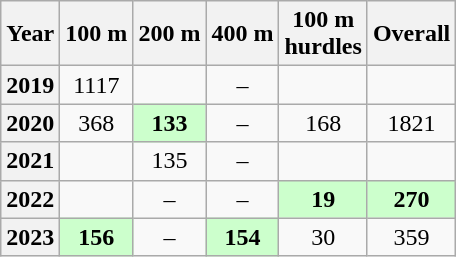<table class="wikitable" style="text-align:center;">
<tr>
<th scope="col">Year</th>
<th scope="col">100 m</th>
<th scope="col">200 m</th>
<th scope="col">400 m</th>
<th scope="col">100 m<br>hurdles</th>
<th scope="col">Overall</th>
</tr>
<tr>
<th scope="row">2019</th>
<td>1117</td>
<td></td>
<td>–</td>
<td></td>
<td></td>
</tr>
<tr>
<th scope="row">2020</th>
<td>368</td>
<td style="background-color:#cfc;"><strong>133</strong></td>
<td>–</td>
<td>168</td>
<td>1821</td>
</tr>
<tr>
<th scope="row">2021</th>
<td></td>
<td>135</td>
<td>–</td>
<td></td>
<td></td>
</tr>
<tr>
<th scope="row">2022</th>
<td></td>
<td>–</td>
<td>–</td>
<td style="background-color:#cfc;"><strong>19</strong></td>
<td style="background-color:#cfc;"><strong>270</strong></td>
</tr>
<tr>
<th scope="row">2023</th>
<td style="background-color:#cfc;"><strong>156</strong></td>
<td>–</td>
<td style="background-color:#cfc;"><strong>154</strong></td>
<td>30</td>
<td>359</td>
</tr>
</table>
